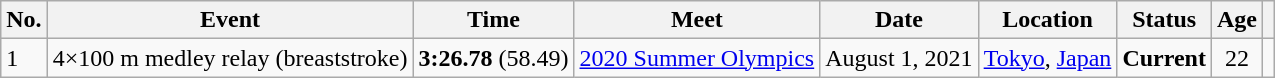<table class="wikitable">
<tr>
<th>No.</th>
<th>Event</th>
<th>Time</th>
<th>Meet</th>
<th>Date</th>
<th>Location</th>
<th>Status</th>
<th>Age</th>
<th></th>
</tr>
<tr>
<td>1</td>
<td>4×100 m medley relay (breaststroke)</td>
<td style="text-align:center;"><strong>3:26.78</strong> (58.49)</td>
<td><a href='#'>2020 Summer Olympics</a></td>
<td>August 1, 2021</td>
<td><a href='#'>Tokyo</a>, <a href='#'>Japan</a></td>
<td><strong>Current</strong></td>
<td style="text-align:center;">22</td>
<td style="text-align:center;"></td>
</tr>
</table>
